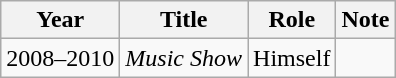<table class="wikitable">
<tr>
<th>Year</th>
<th>Title</th>
<th>Role</th>
<th>Note</th>
</tr>
<tr>
<td>2008–2010</td>
<td><em>Music Show</em></td>
<td>Himself</td>
<td></td>
</tr>
</table>
